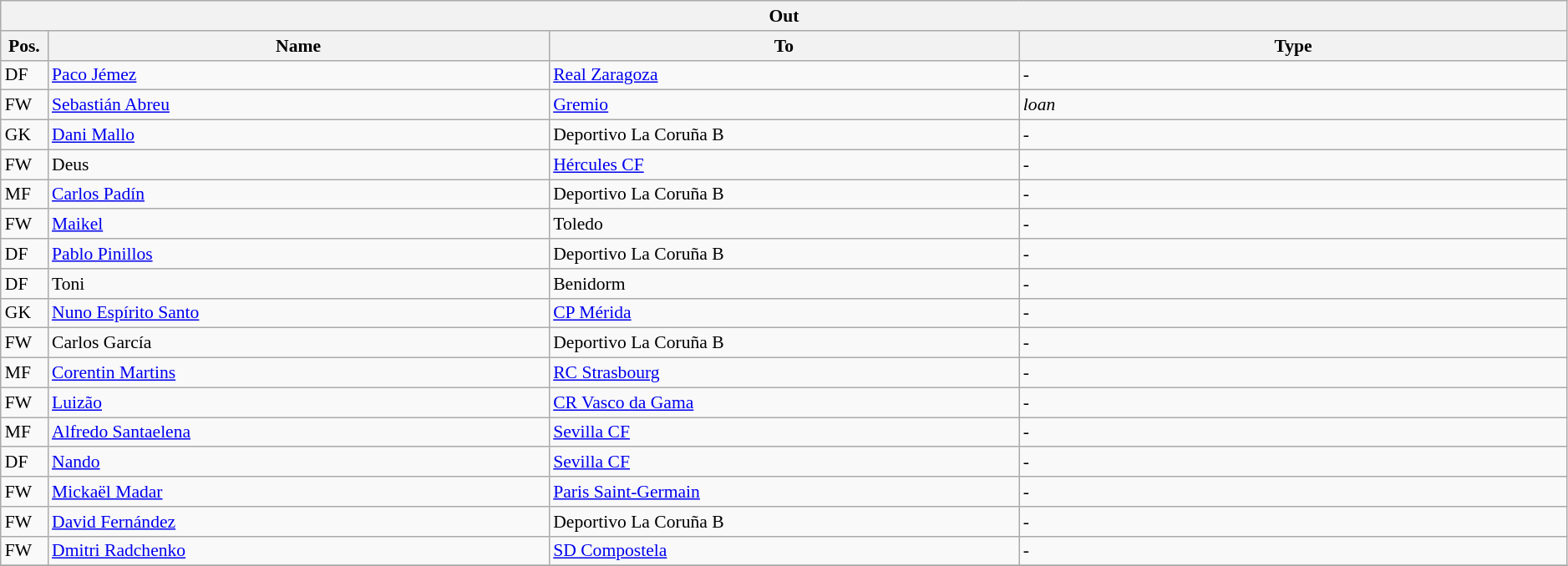<table class="wikitable" style="font-size:90%;width:99%;">
<tr>
<th colspan="4">Out</th>
</tr>
<tr>
<th width=3%>Pos.</th>
<th width=32%>Name</th>
<th width=30%>To</th>
<th width=35%>Type</th>
</tr>
<tr>
<td>DF</td>
<td><a href='#'>Paco Jémez</a></td>
<td><a href='#'>Real Zaragoza</a></td>
<td>-</td>
</tr>
<tr>
<td>FW</td>
<td><a href='#'>Sebastián Abreu</a></td>
<td><a href='#'>Gremio</a></td>
<td><em>loan</em></td>
</tr>
<tr>
<td>GK</td>
<td><a href='#'>Dani Mallo</a></td>
<td>Deportivo La Coruña B</td>
<td>-</td>
</tr>
<tr>
<td>FW</td>
<td>Deus</td>
<td><a href='#'>Hércules CF</a></td>
<td>-</td>
</tr>
<tr>
<td>MF</td>
<td><a href='#'>Carlos Padín</a></td>
<td>Deportivo La Coruña B</td>
<td>-</td>
</tr>
<tr>
<td>FW</td>
<td><a href='#'>Maikel</a></td>
<td>Toledo</td>
<td>-</td>
</tr>
<tr>
<td>DF</td>
<td><a href='#'>Pablo Pinillos</a></td>
<td>Deportivo La Coruña B</td>
<td>-</td>
</tr>
<tr>
<td>DF</td>
<td>Toni</td>
<td>Benidorm</td>
<td>-</td>
</tr>
<tr>
<td>GK</td>
<td><a href='#'>Nuno Espírito Santo</a></td>
<td><a href='#'>CP Mérida</a></td>
<td>-</td>
</tr>
<tr>
<td>FW</td>
<td>Carlos García</td>
<td>Deportivo La Coruña B</td>
<td>-</td>
</tr>
<tr>
<td>MF</td>
<td><a href='#'>Corentin Martins</a></td>
<td><a href='#'>RC Strasbourg</a></td>
<td>-</td>
</tr>
<tr>
<td>FW</td>
<td><a href='#'>Luizão</a></td>
<td><a href='#'>CR Vasco da Gama</a></td>
<td>-</td>
</tr>
<tr>
<td>MF</td>
<td><a href='#'>Alfredo Santaelena</a></td>
<td><a href='#'>Sevilla CF</a></td>
<td>-</td>
</tr>
<tr>
<td>DF</td>
<td><a href='#'>Nando</a></td>
<td><a href='#'>Sevilla CF</a></td>
<td>-</td>
</tr>
<tr>
<td>FW</td>
<td><a href='#'>Mickaël Madar</a></td>
<td><a href='#'>Paris Saint-Germain</a></td>
<td>-</td>
</tr>
<tr>
<td>FW</td>
<td><a href='#'>David Fernández</a></td>
<td>Deportivo La Coruña B</td>
<td>-</td>
</tr>
<tr>
<td>FW</td>
<td><a href='#'>Dmitri Radchenko</a></td>
<td><a href='#'>SD Compostela</a></td>
<td>-</td>
</tr>
<tr>
</tr>
</table>
